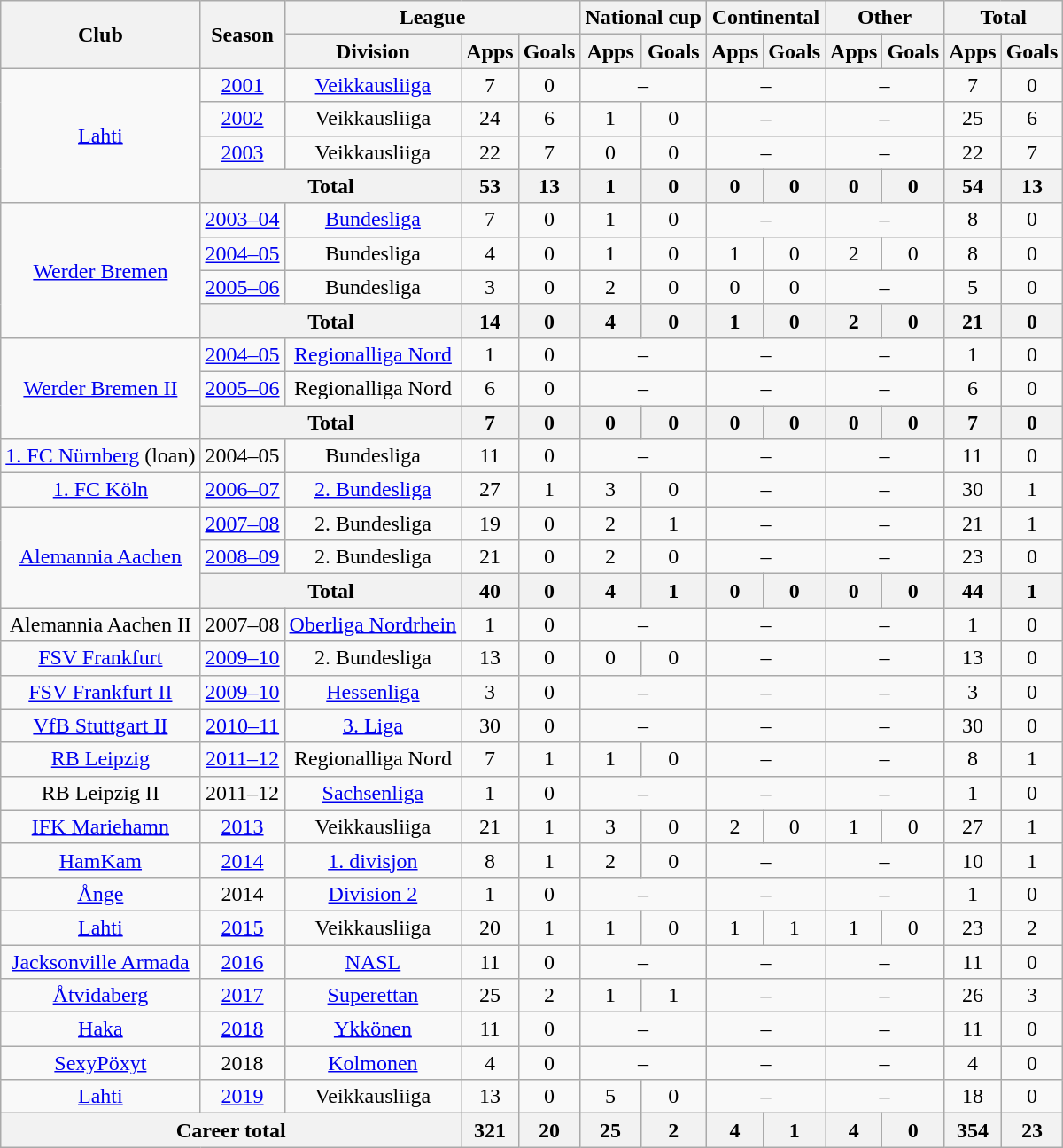<table class="wikitable" style="text-align:center">
<tr>
<th rowspan="2">Club</th>
<th rowspan="2">Season</th>
<th colspan="3">League</th>
<th colspan="2">National cup</th>
<th colspan="2">Continental</th>
<th colspan="2">Other</th>
<th colspan="2">Total</th>
</tr>
<tr>
<th>Division</th>
<th>Apps</th>
<th>Goals</th>
<th>Apps</th>
<th>Goals</th>
<th>Apps</th>
<th>Goals</th>
<th>Apps</th>
<th>Goals</th>
<th>Apps</th>
<th>Goals</th>
</tr>
<tr>
<td rowspan="4"><a href='#'>Lahti</a></td>
<td><a href='#'>2001</a></td>
<td><a href='#'>Veikkausliiga</a></td>
<td>7</td>
<td>0</td>
<td colspan=2>–</td>
<td colspan=2>–</td>
<td colspan=2>–</td>
<td>7</td>
<td>0</td>
</tr>
<tr>
<td><a href='#'>2002</a></td>
<td>Veikkausliiga</td>
<td>24</td>
<td>6</td>
<td>1</td>
<td>0</td>
<td colspan=2>–</td>
<td colspan=2>–</td>
<td>25</td>
<td>6</td>
</tr>
<tr>
<td><a href='#'>2003</a></td>
<td>Veikkausliiga</td>
<td>22</td>
<td>7</td>
<td>0</td>
<td>0</td>
<td colspan=2>–</td>
<td colspan=2>–</td>
<td>22</td>
<td>7</td>
</tr>
<tr>
<th colspan="2">Total</th>
<th>53</th>
<th>13</th>
<th>1</th>
<th>0</th>
<th>0</th>
<th>0</th>
<th>0</th>
<th>0</th>
<th>54</th>
<th>13</th>
</tr>
<tr>
<td rowspan=4><a href='#'>Werder Bremen</a></td>
<td><a href='#'>2003–04</a></td>
<td><a href='#'>Bundesliga</a></td>
<td>7</td>
<td>0</td>
<td>1</td>
<td>0</td>
<td colspan=2>–</td>
<td colspan=2>–</td>
<td>8</td>
<td>0</td>
</tr>
<tr>
<td><a href='#'>2004–05</a></td>
<td>Bundesliga</td>
<td>4</td>
<td>0</td>
<td>1</td>
<td>0</td>
<td>1</td>
<td>0</td>
<td>2</td>
<td>0</td>
<td>8</td>
<td>0</td>
</tr>
<tr>
<td><a href='#'>2005–06</a></td>
<td>Bundesliga</td>
<td>3</td>
<td>0</td>
<td>2</td>
<td>0</td>
<td>0</td>
<td>0</td>
<td colspan=2>–</td>
<td>5</td>
<td>0</td>
</tr>
<tr>
<th colspan="2">Total</th>
<th>14</th>
<th>0</th>
<th>4</th>
<th>0</th>
<th>1</th>
<th>0</th>
<th>2</th>
<th>0</th>
<th>21</th>
<th>0</th>
</tr>
<tr>
<td rowspan=3><a href='#'>Werder Bremen II</a></td>
<td><a href='#'>2004–05</a></td>
<td><a href='#'>Regionalliga Nord</a></td>
<td>1</td>
<td>0</td>
<td colspan=2>–</td>
<td colspan=2>–</td>
<td colspan=2>–</td>
<td>1</td>
<td>0</td>
</tr>
<tr>
<td><a href='#'>2005–06</a></td>
<td>Regionalliga Nord</td>
<td>6</td>
<td>0</td>
<td colspan=2>–</td>
<td colspan=2>–</td>
<td colspan=2>–</td>
<td>6</td>
<td>0</td>
</tr>
<tr>
<th colspan="2">Total</th>
<th>7</th>
<th>0</th>
<th>0</th>
<th>0</th>
<th>0</th>
<th>0</th>
<th>0</th>
<th>0</th>
<th>7</th>
<th>0</th>
</tr>
<tr>
<td><a href='#'>1. FC Nürnberg</a> (loan)</td>
<td>2004–05</td>
<td>Bundesliga</td>
<td>11</td>
<td>0</td>
<td colspan=2>–</td>
<td colspan=2>–</td>
<td colspan=2>–</td>
<td>11</td>
<td>0</td>
</tr>
<tr>
<td><a href='#'>1. FC Köln</a></td>
<td><a href='#'>2006–07</a></td>
<td><a href='#'>2. Bundesliga</a></td>
<td>27</td>
<td>1</td>
<td>3</td>
<td>0</td>
<td colspan=2>–</td>
<td colspan=2>–</td>
<td>30</td>
<td>1</td>
</tr>
<tr>
<td rowspan=3><a href='#'>Alemannia Aachen</a></td>
<td><a href='#'>2007–08</a></td>
<td>2. Bundesliga</td>
<td>19</td>
<td>0</td>
<td>2</td>
<td>1</td>
<td colspan=2>–</td>
<td colspan=2>–</td>
<td>21</td>
<td>1</td>
</tr>
<tr>
<td><a href='#'>2008–09</a></td>
<td>2. Bundesliga</td>
<td>21</td>
<td>0</td>
<td>2</td>
<td>0</td>
<td colspan=2>–</td>
<td colspan=2>–</td>
<td>23</td>
<td>0</td>
</tr>
<tr>
<th colspan="2">Total</th>
<th>40</th>
<th>0</th>
<th>4</th>
<th>1</th>
<th>0</th>
<th>0</th>
<th>0</th>
<th>0</th>
<th>44</th>
<th>1</th>
</tr>
<tr>
<td>Alemannia Aachen II</td>
<td>2007–08</td>
<td><a href='#'>Oberliga Nordrhein</a></td>
<td>1</td>
<td>0</td>
<td colspan=2>–</td>
<td colspan=2>–</td>
<td colspan=2>–</td>
<td>1</td>
<td>0</td>
</tr>
<tr>
<td><a href='#'>FSV Frankfurt</a></td>
<td><a href='#'>2009–10</a></td>
<td>2. Bundesliga</td>
<td>13</td>
<td>0</td>
<td>0</td>
<td>0</td>
<td colspan=2>–</td>
<td colspan=2>–</td>
<td>13</td>
<td>0</td>
</tr>
<tr>
<td><a href='#'>FSV Frankfurt II</a></td>
<td><a href='#'>2009–10</a></td>
<td><a href='#'>Hessenliga</a></td>
<td>3</td>
<td>0</td>
<td colspan=2>–</td>
<td colspan=2>–</td>
<td colspan=2>–</td>
<td>3</td>
<td>0</td>
</tr>
<tr>
<td><a href='#'>VfB Stuttgart II</a></td>
<td><a href='#'>2010–11</a></td>
<td><a href='#'>3. Liga</a></td>
<td>30</td>
<td>0</td>
<td colspan=2>–</td>
<td colspan=2>–</td>
<td colspan=2>–</td>
<td>30</td>
<td>0</td>
</tr>
<tr>
<td><a href='#'>RB Leipzig</a></td>
<td><a href='#'>2011–12</a></td>
<td>Regionalliga Nord</td>
<td>7</td>
<td>1</td>
<td>1</td>
<td>0</td>
<td colspan=2>–</td>
<td colspan=2>–</td>
<td>8</td>
<td>1</td>
</tr>
<tr>
<td>RB Leipzig II</td>
<td>2011–12</td>
<td><a href='#'>Sachsenliga</a></td>
<td>1</td>
<td>0</td>
<td colspan=2>–</td>
<td colspan=2>–</td>
<td colspan=2>–</td>
<td>1</td>
<td>0</td>
</tr>
<tr>
<td><a href='#'>IFK Mariehamn</a></td>
<td><a href='#'>2013</a></td>
<td>Veikkausliiga</td>
<td>21</td>
<td>1</td>
<td>3</td>
<td>0</td>
<td>2</td>
<td>0</td>
<td>1</td>
<td>0</td>
<td>27</td>
<td>1</td>
</tr>
<tr>
<td><a href='#'>HamKam</a></td>
<td><a href='#'>2014</a></td>
<td><a href='#'>1. divisjon</a></td>
<td>8</td>
<td>1</td>
<td>2</td>
<td>0</td>
<td colspan=2>–</td>
<td colspan=2>–</td>
<td>10</td>
<td>1</td>
</tr>
<tr>
<td><a href='#'>Ånge</a></td>
<td>2014</td>
<td><a href='#'>Division 2</a></td>
<td>1</td>
<td>0</td>
<td colspan=2>–</td>
<td colspan=2>–</td>
<td colspan=2>–</td>
<td>1</td>
<td>0</td>
</tr>
<tr>
<td><a href='#'>Lahti</a></td>
<td><a href='#'>2015</a></td>
<td>Veikkausliiga</td>
<td>20</td>
<td>1</td>
<td>1</td>
<td>0</td>
<td>1</td>
<td>1</td>
<td>1</td>
<td>0</td>
<td>23</td>
<td>2</td>
</tr>
<tr>
<td><a href='#'>Jacksonville Armada</a></td>
<td><a href='#'>2016</a></td>
<td><a href='#'>NASL</a></td>
<td>11</td>
<td>0</td>
<td colspan=2>–</td>
<td colspan=2>–</td>
<td colspan=2>–</td>
<td>11</td>
<td>0</td>
</tr>
<tr>
<td><a href='#'>Åtvidaberg</a></td>
<td><a href='#'>2017</a></td>
<td><a href='#'>Superettan</a></td>
<td>25</td>
<td>2</td>
<td>1</td>
<td>1</td>
<td colspan=2>–</td>
<td colspan=2>–</td>
<td>26</td>
<td>3</td>
</tr>
<tr>
<td><a href='#'>Haka</a></td>
<td><a href='#'>2018</a></td>
<td><a href='#'>Ykkönen</a></td>
<td>11</td>
<td>0</td>
<td colspan=2>–</td>
<td colspan=2>–</td>
<td colspan=2>–</td>
<td>11</td>
<td>0</td>
</tr>
<tr>
<td><a href='#'>SexyPöxyt</a></td>
<td>2018</td>
<td><a href='#'>Kolmonen</a></td>
<td>4</td>
<td>0</td>
<td colspan=2>–</td>
<td colspan=2>–</td>
<td colspan=2>–</td>
<td>4</td>
<td>0</td>
</tr>
<tr>
<td><a href='#'>Lahti</a></td>
<td><a href='#'>2019</a></td>
<td>Veikkausliiga</td>
<td>13</td>
<td>0</td>
<td>5</td>
<td>0</td>
<td colspan=2>–</td>
<td colspan=2>–</td>
<td>18</td>
<td>0</td>
</tr>
<tr>
<th colspan="3">Career total</th>
<th>321</th>
<th>20</th>
<th>25</th>
<th>2</th>
<th>4</th>
<th>1</th>
<th>4</th>
<th>0</th>
<th>354</th>
<th>23</th>
</tr>
</table>
